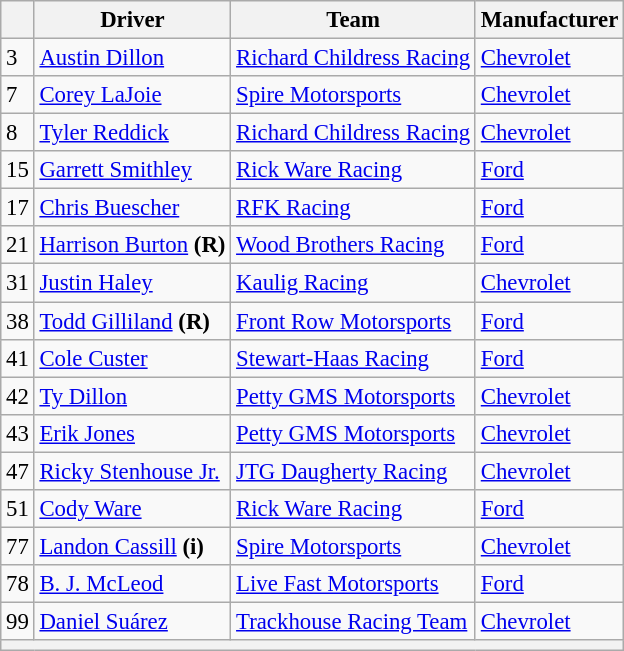<table class="wikitable" style="font-size:95%">
<tr>
<th></th>
<th>Driver</th>
<th>Team</th>
<th>Manufacturer</th>
</tr>
<tr>
<td>3</td>
<td><a href='#'>Austin Dillon</a></td>
<td><a href='#'>Richard Childress Racing</a></td>
<td><a href='#'>Chevrolet</a></td>
</tr>
<tr>
<td>7</td>
<td><a href='#'>Corey LaJoie</a></td>
<td><a href='#'>Spire Motorsports</a></td>
<td><a href='#'>Chevrolet</a></td>
</tr>
<tr>
<td>8</td>
<td><a href='#'>Tyler Reddick</a></td>
<td><a href='#'>Richard Childress Racing</a></td>
<td><a href='#'>Chevrolet</a></td>
</tr>
<tr>
<td>15</td>
<td><a href='#'>Garrett Smithley</a></td>
<td><a href='#'>Rick Ware Racing</a></td>
<td><a href='#'>Ford</a></td>
</tr>
<tr>
<td>17</td>
<td><a href='#'>Chris Buescher</a></td>
<td><a href='#'>RFK Racing</a></td>
<td><a href='#'>Ford</a></td>
</tr>
<tr>
<td>21</td>
<td><a href='#'>Harrison Burton</a> <strong>(R)</strong></td>
<td><a href='#'>Wood Brothers Racing</a></td>
<td><a href='#'>Ford</a></td>
</tr>
<tr>
<td>31</td>
<td><a href='#'>Justin Haley</a></td>
<td><a href='#'>Kaulig Racing</a></td>
<td><a href='#'>Chevrolet</a></td>
</tr>
<tr>
<td>38</td>
<td><a href='#'>Todd Gilliland</a> <strong>(R)</strong></td>
<td><a href='#'>Front Row Motorsports</a></td>
<td><a href='#'>Ford</a></td>
</tr>
<tr>
<td>41</td>
<td><a href='#'>Cole Custer</a></td>
<td><a href='#'>Stewart-Haas Racing</a></td>
<td><a href='#'>Ford</a></td>
</tr>
<tr>
<td>42</td>
<td><a href='#'>Ty Dillon</a></td>
<td><a href='#'>Petty GMS Motorsports</a></td>
<td><a href='#'>Chevrolet</a></td>
</tr>
<tr>
<td>43</td>
<td><a href='#'>Erik Jones</a></td>
<td><a href='#'>Petty GMS Motorsports</a></td>
<td><a href='#'>Chevrolet</a></td>
</tr>
<tr>
<td>47</td>
<td><a href='#'>Ricky Stenhouse Jr.</a></td>
<td><a href='#'>JTG Daugherty Racing</a></td>
<td><a href='#'>Chevrolet</a></td>
</tr>
<tr>
<td>51</td>
<td><a href='#'>Cody Ware</a></td>
<td><a href='#'>Rick Ware Racing</a></td>
<td><a href='#'>Ford</a></td>
</tr>
<tr>
<td>77</td>
<td><a href='#'>Landon Cassill</a> <strong>(i)</strong></td>
<td><a href='#'>Spire Motorsports</a></td>
<td><a href='#'>Chevrolet</a></td>
</tr>
<tr>
<td>78</td>
<td><a href='#'>B. J. McLeod</a></td>
<td><a href='#'>Live Fast Motorsports</a></td>
<td><a href='#'>Ford</a></td>
</tr>
<tr>
<td>99</td>
<td><a href='#'>Daniel Suárez</a></td>
<td><a href='#'>Trackhouse Racing Team</a></td>
<td><a href='#'>Chevrolet</a></td>
</tr>
<tr>
<th colspan="4"></th>
</tr>
</table>
